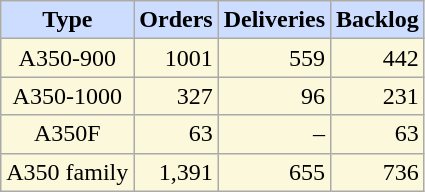<table class="wikitable" style="margin:1em 1em 1em 300; border:1px #aaa solid;  background:#fbf8db;text-align:right;">
<tr style="font-weight:bold; background:#ccddff; padding:0.4em;text-align:center;">
<td>Type</td>
<td>Orders</td>
<td>Deliveries</td>
<td>Backlog</td>
</tr>
<tr>
<td style="text-align:center;">A350-900</td>
<td>1001</td>
<td>559</td>
<td>442</td>
</tr>
<tr>
<td style="text-align:center;">A350-1000</td>
<td>327</td>
<td>96</td>
<td>231</td>
</tr>
<tr>
<td style="text-align:center;">A350F</td>
<td>63</td>
<td>–</td>
<td>63</td>
</tr>
<tr>
<td style="text-align:center;">A350 family</td>
<td>1,391</td>
<td>655</td>
<td>736</td>
</tr>
</table>
